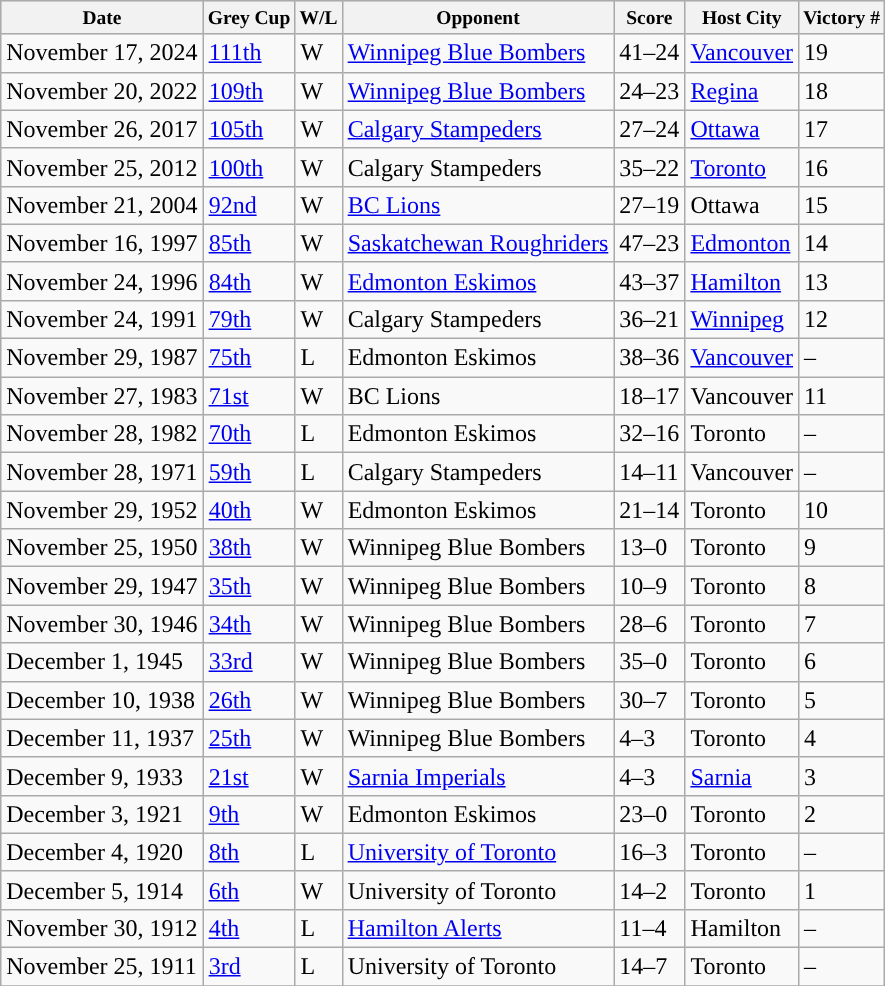<table class="wikitable floatright">
<tr style="text-align:center; font-size:small; font-weight:bold;  background:#ddd; padding:5px;">
<th>Date</th>
<th>Grey Cup</th>
<th>W/L</th>
<th>Opponent</th>
<th>Score</th>
<th>Host City</th>
<th>Victory #</th>
</tr>
<tr>
<td>November 17, 2024</td>
<td><a href='#'>111th</a></td>
<td>W</td>
<td><a href='#'>Winnipeg Blue Bombers</a></td>
<td>41–24</td>
<td><a href='#'>Vancouver</a></td>
<td>19</td>
</tr>
<tr>
<td>November 20, 2022</td>
<td><a href='#'>109th</a></td>
<td>W</td>
<td><a href='#'>Winnipeg Blue Bombers</a></td>
<td>24–23</td>
<td><a href='#'>Regina</a></td>
<td>18</td>
</tr>
<tr>
<td>November 26, 2017</td>
<td><a href='#'>105th</a></td>
<td>W</td>
<td><a href='#'>Calgary Stampeders</a></td>
<td>27–24</td>
<td><a href='#'>Ottawa</a></td>
<td>17</td>
</tr>
<tr>
<td>November 25, 2012</td>
<td><a href='#'>100th</a></td>
<td>W</td>
<td>Calgary Stampeders</td>
<td>35–22</td>
<td><a href='#'>Toronto</a></td>
<td>16</td>
</tr>
<tr>
<td>November 21, 2004</td>
<td><a href='#'>92nd</a></td>
<td>W</td>
<td><a href='#'>BC Lions</a></td>
<td>27–19</td>
<td>Ottawa</td>
<td>15</td>
</tr>
<tr>
<td>November 16, 1997</td>
<td><a href='#'>85th</a></td>
<td>W</td>
<td><a href='#'>Saskatchewan Roughriders</a></td>
<td>47–23</td>
<td><a href='#'>Edmonton</a></td>
<td>14</td>
</tr>
<tr>
<td>November 24, 1996</td>
<td><a href='#'>84th</a></td>
<td>W</td>
<td><a href='#'>Edmonton Eskimos</a></td>
<td>43–37</td>
<td><a href='#'>Hamilton</a></td>
<td>13</td>
</tr>
<tr>
<td>November 24, 1991</td>
<td><a href='#'>79th</a></td>
<td>W</td>
<td>Calgary Stampeders</td>
<td>36–21</td>
<td><a href='#'>Winnipeg</a></td>
<td>12</td>
</tr>
<tr>
<td>November 29, 1987</td>
<td><a href='#'>75th</a></td>
<td>L</td>
<td>Edmonton Eskimos</td>
<td>38–36</td>
<td><a href='#'>Vancouver</a></td>
<td>–</td>
</tr>
<tr>
<td>November 27, 1983</td>
<td><a href='#'>71st</a></td>
<td>W</td>
<td>BC Lions</td>
<td>18–17</td>
<td>Vancouver</td>
<td>11</td>
</tr>
<tr>
<td>November 28, 1982</td>
<td><a href='#'>70th</a></td>
<td>L</td>
<td>Edmonton Eskimos</td>
<td>32–16</td>
<td>Toronto</td>
<td>–</td>
</tr>
<tr>
<td>November 28, 1971</td>
<td><a href='#'>59th</a></td>
<td>L</td>
<td>Calgary Stampeders</td>
<td>14–11</td>
<td>Vancouver</td>
<td>–</td>
</tr>
<tr>
<td>November 29, 1952</td>
<td><a href='#'>40th</a></td>
<td>W</td>
<td>Edmonton Eskimos</td>
<td>21–14</td>
<td>Toronto</td>
<td>10</td>
</tr>
<tr>
<td>November 25, 1950</td>
<td><a href='#'>38th</a></td>
<td>W</td>
<td>Winnipeg Blue Bombers</td>
<td>13–0</td>
<td>Toronto</td>
<td>9</td>
</tr>
<tr>
<td>November 29, 1947</td>
<td><a href='#'>35th</a></td>
<td>W</td>
<td>Winnipeg Blue Bombers</td>
<td>10–9</td>
<td>Toronto</td>
<td>8</td>
</tr>
<tr>
<td>November 30, 1946</td>
<td><a href='#'>34th</a></td>
<td>W</td>
<td>Winnipeg Blue Bombers</td>
<td>28–6</td>
<td>Toronto</td>
<td>7</td>
</tr>
<tr>
<td>December 1, 1945</td>
<td><a href='#'>33rd</a></td>
<td>W</td>
<td>Winnipeg Blue Bombers</td>
<td>35–0</td>
<td>Toronto</td>
<td>6</td>
</tr>
<tr>
<td>December 10, 1938</td>
<td><a href='#'>26th</a></td>
<td>W</td>
<td>Winnipeg Blue Bombers</td>
<td>30–7</td>
<td>Toronto</td>
<td>5</td>
</tr>
<tr>
<td>December 11, 1937</td>
<td><a href='#'>25th</a></td>
<td>W</td>
<td>Winnipeg Blue Bombers</td>
<td>4–3</td>
<td>Toronto</td>
<td>4</td>
</tr>
<tr>
<td>December 9, 1933</td>
<td><a href='#'>21st</a></td>
<td>W</td>
<td><a href='#'>Sarnia Imperials</a></td>
<td>4–3</td>
<td><a href='#'>Sarnia</a></td>
<td>3</td>
</tr>
<tr>
<td>December 3, 1921</td>
<td><a href='#'>9th</a></td>
<td>W</td>
<td>Edmonton Eskimos</td>
<td>23–0</td>
<td>Toronto</td>
<td>2</td>
</tr>
<tr>
<td>December 4, 1920</td>
<td><a href='#'>8th</a></td>
<td>L</td>
<td><a href='#'>University of Toronto</a></td>
<td>16–3</td>
<td>Toronto</td>
<td>–</td>
</tr>
<tr>
<td>December 5, 1914</td>
<td><a href='#'>6th</a></td>
<td>W</td>
<td>University of Toronto</td>
<td>14–2</td>
<td>Toronto</td>
<td>1</td>
</tr>
<tr>
<td>November 30, 1912</td>
<td><a href='#'>4th</a></td>
<td>L</td>
<td><a href='#'>Hamilton Alerts</a></td>
<td>11–4</td>
<td>Hamilton</td>
<td>–</td>
</tr>
<tr>
<td>November 25, 1911</td>
<td><a href='#'>3rd</a></td>
<td>L</td>
<td>University of Toronto</td>
<td>14–7</td>
<td>Toronto</td>
<td>–</td>
</tr>
<tr>
</tr>
</table>
